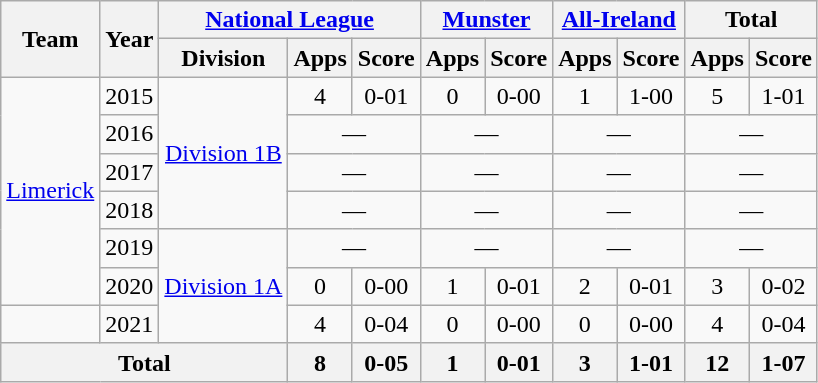<table class="wikitable" style="text-align:center">
<tr>
<th rowspan="2">Team</th>
<th rowspan="2">Year</th>
<th colspan="3"><a href='#'>National League</a></th>
<th colspan="2"><a href='#'>Munster</a></th>
<th colspan="2"><a href='#'>All-Ireland</a></th>
<th colspan="2">Total</th>
</tr>
<tr>
<th>Division</th>
<th>Apps</th>
<th>Score</th>
<th>Apps</th>
<th>Score</th>
<th>Apps</th>
<th>Score</th>
<th>Apps</th>
<th>Score</th>
</tr>
<tr>
<td rowspan="6"><a href='#'>Limerick</a></td>
<td>2015</td>
<td rowspan="4"><a href='#'>Division 1B</a></td>
<td>4</td>
<td>0-01</td>
<td>0</td>
<td>0-00</td>
<td>1</td>
<td>1-00</td>
<td>5</td>
<td>1-01</td>
</tr>
<tr>
<td>2016</td>
<td colspan=2>—</td>
<td colspan=2>—</td>
<td colspan=2>—</td>
<td colspan=2>—</td>
</tr>
<tr>
<td>2017</td>
<td colspan=2>—</td>
<td colspan=2>—</td>
<td colspan=2>—</td>
<td colspan=2>—</td>
</tr>
<tr>
<td>2018</td>
<td colspan=2>—</td>
<td colspan=2>—</td>
<td colspan=2>—</td>
<td colspan=2>—</td>
</tr>
<tr>
<td>2019</td>
<td rowspan="3"><a href='#'>Division 1A</a></td>
<td colspan=2>—</td>
<td colspan=2>—</td>
<td colspan=2>—</td>
<td colspan=2>—</td>
</tr>
<tr>
<td>2020</td>
<td>0</td>
<td>0-00</td>
<td>1</td>
<td>0-01</td>
<td>2</td>
<td>0-01</td>
<td>3</td>
<td>0-02</td>
</tr>
<tr>
<td></td>
<td>2021</td>
<td>4</td>
<td>0-04</td>
<td>0</td>
<td>0-00</td>
<td>0</td>
<td>0-00</td>
<td>4</td>
<td>0-04</td>
</tr>
<tr>
<th colspan="3">Total</th>
<th>8</th>
<th>0-05</th>
<th>1</th>
<th>0-01</th>
<th>3</th>
<th>1-01</th>
<th>12</th>
<th>1-07</th>
</tr>
</table>
